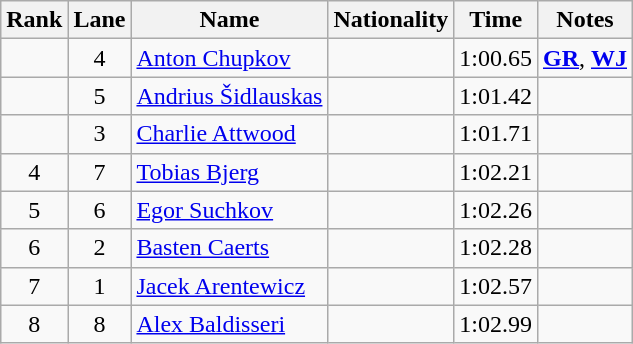<table class='wikitable sortable' style='text-align:center'>
<tr>
<th>Rank</th>
<th>Lane</th>
<th>Name</th>
<th>Nationality</th>
<th>Time</th>
<th>Notes</th>
</tr>
<tr>
<td></td>
<td>4</td>
<td align=left><a href='#'>Anton Chupkov</a></td>
<td align=left></td>
<td>1:00.65</td>
<td><a href='#'><strong>GR</strong></a>, <a href='#'><strong>WJ</strong></a></td>
</tr>
<tr>
<td></td>
<td>5</td>
<td align=left><a href='#'>Andrius Šidlauskas</a></td>
<td align=left></td>
<td>1:01.42</td>
<td></td>
</tr>
<tr>
<td></td>
<td>3</td>
<td align=left><a href='#'>Charlie Attwood</a></td>
<td align=left></td>
<td>1:01.71</td>
<td></td>
</tr>
<tr>
<td>4</td>
<td>7</td>
<td align=left><a href='#'>Tobias Bjerg</a></td>
<td align=left></td>
<td>1:02.21</td>
<td></td>
</tr>
<tr>
<td>5</td>
<td>6</td>
<td align=left><a href='#'>Egor Suchkov</a></td>
<td align=left></td>
<td>1:02.26</td>
<td></td>
</tr>
<tr>
<td>6</td>
<td>2</td>
<td align=left><a href='#'>Basten Caerts</a></td>
<td align=left></td>
<td>1:02.28</td>
<td></td>
</tr>
<tr>
<td>7</td>
<td>1</td>
<td align=left><a href='#'>Jacek Arentewicz</a></td>
<td align=left></td>
<td>1:02.57</td>
<td></td>
</tr>
<tr>
<td>8</td>
<td>8</td>
<td align=left><a href='#'>Alex Baldisseri</a></td>
<td align=left></td>
<td>1:02.99</td>
<td></td>
</tr>
</table>
